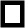<table cellpadding=3 cellspacing=2 style="float:right; margin:5px; border:3px solid;">
<tr>
<td colspan=2 align=center></td>
</tr>
<tr>
</tr>
</table>
